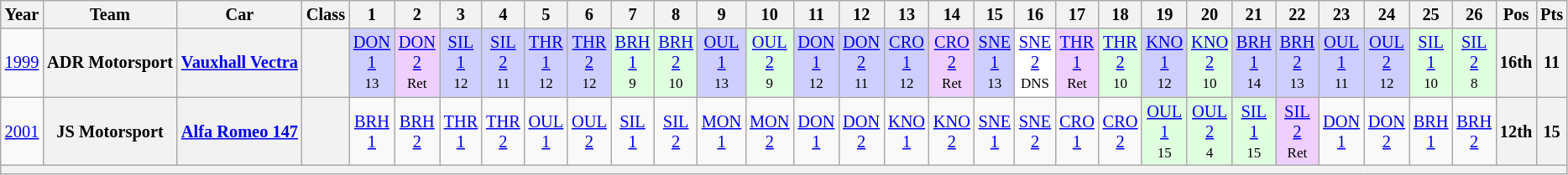<table class="wikitable" style="text-align:center; font-size:85%">
<tr>
<th>Year</th>
<th>Team</th>
<th>Car</th>
<th>Class</th>
<th>1</th>
<th>2</th>
<th>3</th>
<th>4</th>
<th>5</th>
<th>6</th>
<th>7</th>
<th>8</th>
<th>9</th>
<th>10</th>
<th>11</th>
<th>12</th>
<th>13</th>
<th>14</th>
<th>15</th>
<th>16</th>
<th>17</th>
<th>18</th>
<th>19</th>
<th>20</th>
<th>21</th>
<th>22</th>
<th>23</th>
<th>24</th>
<th>25</th>
<th>26</th>
<th>Pos</th>
<th>Pts</th>
</tr>
<tr>
<td><a href='#'>1999</a></td>
<th nowrap>ADR Motorsport</th>
<th nowrap><a href='#'>Vauxhall Vectra</a></th>
<th></th>
<td style="background:#CFCFFF;"><a href='#'>DON<br>1</a><br><small>13</small></td>
<td style="background:#EFCFFF;"><a href='#'>DON<br>2</a><br><small>Ret</small></td>
<td style="background:#CFCFFF;"><a href='#'>SIL<br>1</a><br><small>12</small></td>
<td style="background:#CFCFFF;"><a href='#'>SIL<br>2</a><br><small>11</small></td>
<td style="background:#CFCFFF;"><a href='#'>THR<br>1</a><br><small>12</small></td>
<td style="background:#CFCFFF;"><a href='#'>THR<br>2</a><br><small>12</small></td>
<td style="background:#DFFFDF;"><a href='#'>BRH<br>1</a><br><small>9</small></td>
<td style="background:#DFFFDF;"><a href='#'>BRH<br>2</a><br><small>10</small></td>
<td style="background:#CFCFFF;"><a href='#'>OUL<br>1</a><br><small>13</small></td>
<td style="background:#DFFFDF;"><a href='#'>OUL<br>2</a><br><small>9</small></td>
<td style="background:#CFCFFF;"><a href='#'>DON<br>1</a><br><small>12</small></td>
<td style="background:#CFCFFF;"><a href='#'>DON<br>2</a><br><small>11</small></td>
<td style="background:#CFCFFF;"><a href='#'>CRO<br>1</a><br><small>12</small></td>
<td style="background:#EFCFFF;"><a href='#'>CRO<br>2</a><br><small>Ret</small></td>
<td style="background:#CFCFFF;"><a href='#'>SNE<br>1</a><br><small>13</small></td>
<td style="background:#FFFFFF;"><a href='#'>SNE<br>2</a><br><small>DNS</small></td>
<td style="background:#EFCFFF;"><a href='#'>THR<br>1</a><br><small>Ret</small></td>
<td style="background:#DFFFDF;"><a href='#'>THR<br>2</a><br><small>10</small></td>
<td style="background:#CFCFFF;"><a href='#'>KNO<br>1</a><br><small>12</small></td>
<td style="background:#DFFFDF;"><a href='#'>KNO<br>2</a><br><small>10</small></td>
<td style="background:#CFCFFF;"><a href='#'>BRH<br>1</a><br><small>14</small></td>
<td style="background:#CFCFFF;"><a href='#'>BRH<br>2</a><br><small>13</small></td>
<td style="background:#CFCFFF;"><a href='#'>OUL<br>1</a><br><small>11</small></td>
<td style="background:#CFCFFF;"><a href='#'>OUL<br>2</a><br><small>12</small></td>
<td style="background:#DFFFDF;"><a href='#'>SIL<br>1</a><br><small>10</small></td>
<td style="background:#DFFFDF;"><a href='#'>SIL<br>2</a><br><small>8</small></td>
<th>16th</th>
<th>11</th>
</tr>
<tr>
<td><a href='#'>2001</a></td>
<th nowrap>JS Motorsport</th>
<th nowrap><a href='#'>Alfa Romeo 147</a></th>
<th><span></span></th>
<td><a href='#'>BRH<br>1</a></td>
<td><a href='#'>BRH<br>2</a></td>
<td><a href='#'>THR<br>1</a></td>
<td><a href='#'>THR<br>2</a></td>
<td><a href='#'>OUL<br>1</a></td>
<td><a href='#'>OUL<br>2</a></td>
<td><a href='#'>SIL<br>1</a></td>
<td><a href='#'>SIL<br>2</a></td>
<td><a href='#'>MON<br>1</a></td>
<td><a href='#'>MON<br>2</a></td>
<td><a href='#'>DON<br>1</a></td>
<td><a href='#'>DON<br>2</a></td>
<td><a href='#'>KNO<br>1</a></td>
<td><a href='#'>KNO<br>2</a></td>
<td><a href='#'>SNE<br>1</a></td>
<td><a href='#'>SNE<br>2</a></td>
<td><a href='#'>CRO<br>1</a></td>
<td><a href='#'>CRO<br>2</a></td>
<td style="background:#DFFFDF;"><a href='#'>OUL<br>1</a><br><small>15</small></td>
<td style="background:#DFFFDF;"><a href='#'>OUL<br>2</a><br><small>4</small></td>
<td style="background:#DFFFDF;"><a href='#'>SIL<br>1</a><br><small>15</small></td>
<td style="background:#EFCFFF;"><a href='#'>SIL<br>2</a><br><small>Ret</small></td>
<td><a href='#'>DON<br>1</a></td>
<td><a href='#'>DON<br>2</a></td>
<td><a href='#'>BRH<br>1</a></td>
<td><a href='#'>BRH<br>2</a></td>
<th>12th</th>
<th>15</th>
</tr>
<tr>
<th colspan="32"></th>
</tr>
</table>
